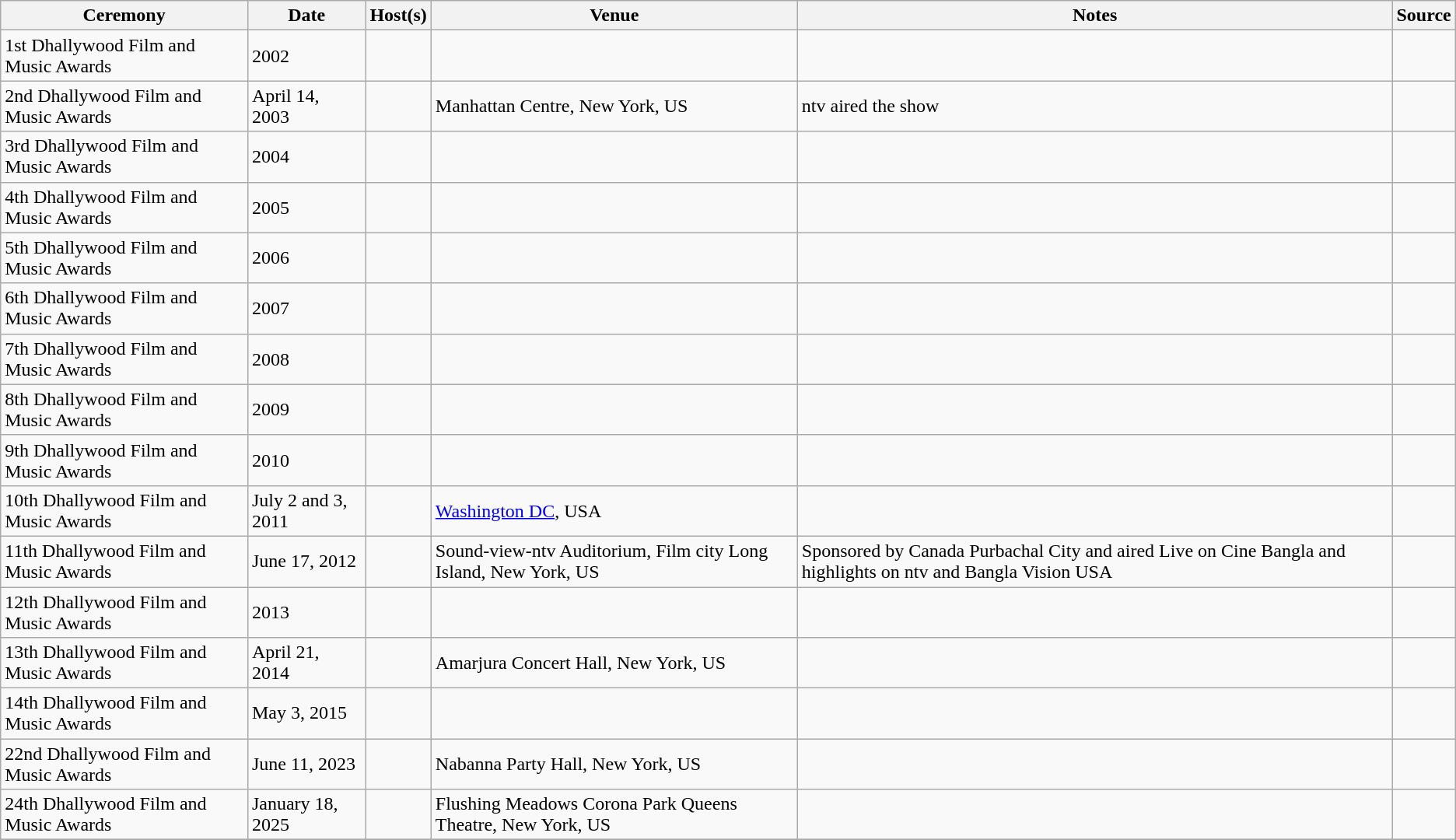<table class="wikitable">
<tr>
<th>Ceremony</th>
<th>Date</th>
<th>Host(s)</th>
<th>Venue</th>
<th>Notes</th>
<th>Source</th>
</tr>
<tr>
<td>1st Dhallywood Film and Music Awards</td>
<td>2002</td>
<td></td>
<td></td>
<td></td>
<td></td>
</tr>
<tr>
<td>2nd Dhallywood Film and Music Awards</td>
<td>April 14, 2003</td>
<td></td>
<td>Manhattan Centre, New York, US</td>
<td>ntv aired the show</td>
<td></td>
</tr>
<tr>
<td>3rd Dhallywood Film and Music Awards</td>
<td>2004</td>
<td></td>
<td></td>
<td></td>
<td></td>
</tr>
<tr>
<td>4th Dhallywood Film and Music Awards</td>
<td>2005</td>
<td></td>
<td></td>
<td></td>
<td></td>
</tr>
<tr>
<td>5th Dhallywood Film and Music Awards</td>
<td>2006</td>
<td></td>
<td></td>
<td></td>
<td></td>
</tr>
<tr>
<td>6th Dhallywood Film and Music Awards</td>
<td>2007</td>
<td></td>
<td></td>
<td></td>
<td></td>
</tr>
<tr>
<td>7th Dhallywood Film and Music Awards</td>
<td>2008</td>
<td></td>
<td></td>
<td></td>
<td></td>
</tr>
<tr>
<td>8th Dhallywood Film and Music Awards</td>
<td>2009</td>
<td></td>
<td></td>
<td></td>
<td></td>
</tr>
<tr>
<td>9th Dhallywood Film and Music Awards</td>
<td>2010</td>
<td></td>
<td></td>
<td></td>
<td></td>
</tr>
<tr>
<td>10th Dhallywood Film and Music Awards</td>
<td>July 2 and 3, 2011</td>
<td></td>
<td><a href='#'>Washington DC</a>, USA</td>
<td></td>
<td></td>
</tr>
<tr>
<td>11th Dhallywood Film and Music Awards</td>
<td>June 17, 2012</td>
<td></td>
<td>Sound-view-ntv Auditorium, Film city Long Island, New York, US</td>
<td>Sponsored by Canada Purbachal City and aired Live on Cine Bangla and highlights on ntv and Bangla Vision USA</td>
<td></td>
</tr>
<tr>
<td>12th Dhallywood Film and Music Awards</td>
<td>2013</td>
<td></td>
<td></td>
<td></td>
<td></td>
</tr>
<tr>
<td>13th Dhallywood Film and Music Awards</td>
<td>April 21, 2014</td>
<td></td>
<td>Amarjura Concert Hall, New York, US</td>
<td></td>
<td></td>
</tr>
<tr>
<td>14th Dhallywood Film and Music Awards</td>
<td>May 3, 2015</td>
<td></td>
<td></td>
<td></td>
<td></td>
</tr>
<tr>
<td>22nd Dhallywood Film and Music Awards</td>
<td>June 11, 2023</td>
<td></td>
<td>Nabanna Party Hall, New York, US</td>
<td></td>
<td></td>
</tr>
<tr>
<td>24th Dhallywood Film and Music Awards</td>
<td>January 18, 2025</td>
<td></td>
<td>Flushing Meadows Corona Park Queens Theatre, New York, US</td>
<td></td>
<td></td>
</tr>
<tr>
</tr>
</table>
